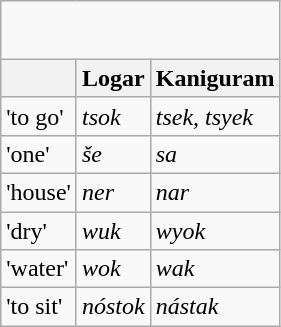<table class= "wikitable">
<tr style="vertical-align: center; font-size: small; height: 3em">
</tr>
<tr>
<th></th>
<th>Logar</th>
<th>Kaniguram</th>
</tr>
<tr>
<td>'to go'</td>
<td><em>tsok</em></td>
<td><em>tsek, tsyek</em></td>
</tr>
<tr>
<td>'one'</td>
<td><em>še</em></td>
<td><em>sa</em></td>
</tr>
<tr>
<td>'house'</td>
<td><em>ner</em></td>
<td><em>nar</em></td>
</tr>
<tr>
<td>'dry'</td>
<td><em>wuk</em></td>
<td><em>wyok</em></td>
</tr>
<tr>
<td>'water'</td>
<td><em>wok</em></td>
<td><em>wak</em></td>
</tr>
<tr>
<td>'to sit'</td>
<td><em>nóstok</em></td>
<td><em>nástak</em></td>
</tr>
</table>
